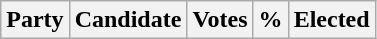<table class="wikitable">
<tr>
<th colspan="2">Party</th>
<th>Candidate</th>
<th>Votes</th>
<th>%</th>
<th>Elected<br>



</th>
</tr>
</table>
